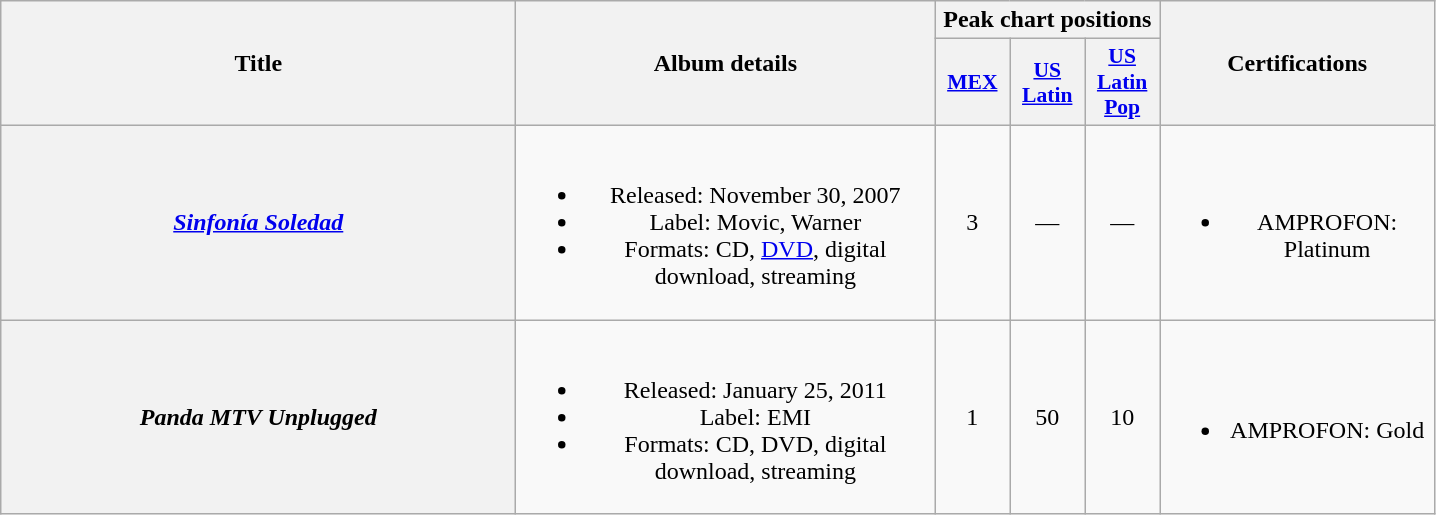<table class="wikitable plainrowheaders" style="text-align:center;">
<tr>
<th scope="col" rowspan="2" style="width:21em;">Title</th>
<th scope="col" rowspan="2" style="width:17em;">Album details</th>
<th scope="col" colspan="3">Peak chart positions</th>
<th scope="col" rowspan="2" style="width:11em;">Certifications</th>
</tr>
<tr>
<th scope="col" style="width:3em;font-size:90%;"><a href='#'>MEX</a><br></th>
<th scope="col" style="width:3em;font-size:90%;"><a href='#'>US<br>Latin</a><br></th>
<th scope="col" style="width:3em;font-size:90%;"><a href='#'>US<br>Latin<br>Pop</a><br></th>
</tr>
<tr>
<th scope="row"><em><a href='#'>Sinfonía Soledad</a></em></th>
<td><br><ul><li>Released: November 30, 2007</li><li>Label: Movic, Warner</li><li>Formats: CD, <a href='#'>DVD</a>, digital download, streaming</li></ul></td>
<td>3</td>
<td>—</td>
<td>—</td>
<td><br><ul><li>AMPROFON: Platinum</li></ul></td>
</tr>
<tr>
<th scope="row"><em>Panda MTV Unplugged</em></th>
<td><br><ul><li>Released: January 25, 2011</li><li>Label: EMI</li><li>Formats: CD, DVD, digital download, streaming</li></ul></td>
<td>1</td>
<td>50</td>
<td>10</td>
<td><br><ul><li>AMPROFON: Gold</li></ul></td>
</tr>
</table>
